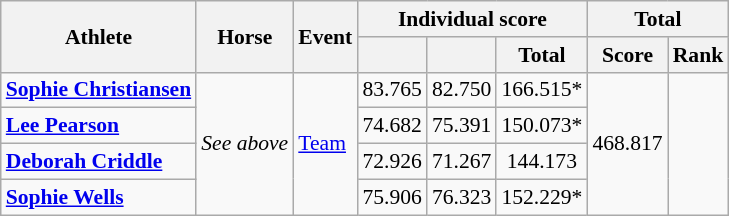<table class=wikitable style="font-size:90%">
<tr>
<th rowspan="2">Athlete</th>
<th rowspan="2">Horse</th>
<th rowspan="2">Event</th>
<th colspan="3">Individual score</th>
<th colspan="2">Total</th>
</tr>
<tr>
<th></th>
<th></th>
<th>Total</th>
<th>Score</th>
<th>Rank</th>
</tr>
<tr>
<td><strong><a href='#'>Sophie Christiansen</a></strong></td>
<td rowspan=4><em>See above</em></td>
<td rowspan=4><a href='#'>Team</a></td>
<td align="center">83.765</td>
<td align="center">82.750</td>
<td align="center">166.515*</td>
<td align="center" rowspan="4">468.817</td>
<td align="center" rowspan="4"></td>
</tr>
<tr>
<td><strong><a href='#'>Lee Pearson</a></strong></td>
<td align="center">74.682</td>
<td align="center">75.391</td>
<td align="center">150.073*</td>
</tr>
<tr>
<td><strong><a href='#'>Deborah Criddle</a></strong></td>
<td align="center">72.926</td>
<td align="center">71.267</td>
<td align="center">144.173</td>
</tr>
<tr>
<td><strong><a href='#'>Sophie Wells</a></strong></td>
<td align="center">75.906</td>
<td align="center">76.323</td>
<td align="center">152.229*</td>
</tr>
</table>
